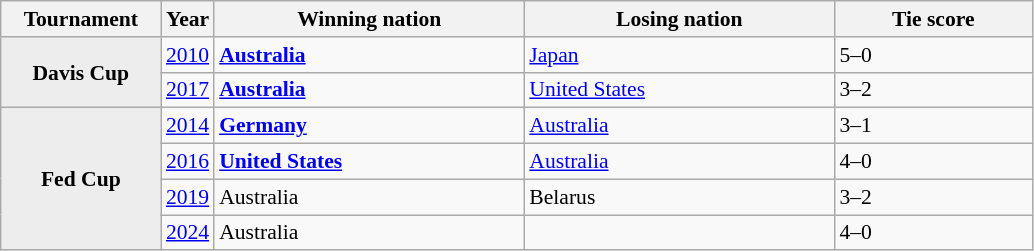<table class="wikitable" style="font-size:90%">
<tr>
<th width="100">Tournament</th>
<th>Year</th>
<th width="200">Winning nation</th>
<th width="200">Losing nation</th>
<th width="125">Tie score</th>
</tr>
<tr>
<th rowspan="2" style="background:#ededed">Davis Cup</th>
<td><a href='#'>2010</a></td>
<td> <strong><a href='#'>Australia</a></strong></td>
<td> <a href='#'>Japan</a></td>
<td>5–0</td>
</tr>
<tr>
<td><a href='#'>2017</a></td>
<td> <strong><a href='#'>Australia</a></strong></td>
<td> <a href='#'>United States</a></td>
<td>3–2</td>
</tr>
<tr>
<th rowspan="4" style="background:#ededed">Fed Cup</th>
<td><a href='#'>2014</a></td>
<td> <strong><a href='#'>Germany</a></strong></td>
<td> <a href='#'>Australia</a></td>
<td>3–1</td>
</tr>
<tr>
<td><a href='#'>2016</a></td>
<td> <strong><a href='#'>United States</a></strong></td>
<td> <a href='#'>Australia</a></td>
<td>4–0</td>
</tr>
<tr>
<td><a href='#'>2019</a></td>
<td> Australia</td>
<td>Belarus</td>
<td>3–2</td>
</tr>
<tr>
<td><a href='#'>2024</a></td>
<td> Australia</td>
<td></td>
<td>4–0</td>
</tr>
</table>
